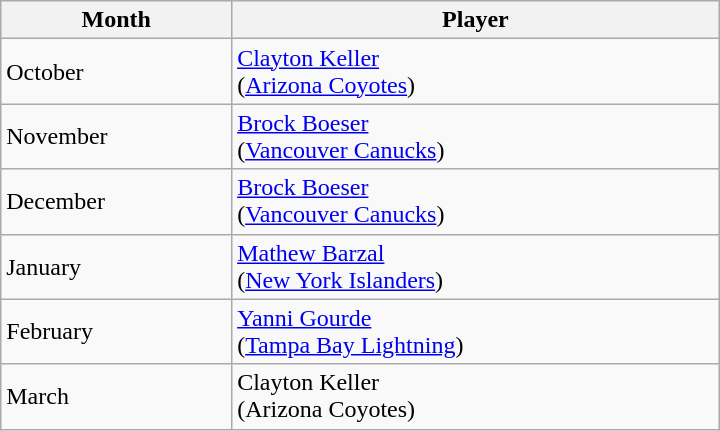<table class="wikitable" style="width: 30em;">
<tr style="text-align:center;">
<th>Month</th>
<th>Player</th>
</tr>
<tr>
<td>October</td>
<td><a href='#'>Clayton Keller</a><br>(<a href='#'>Arizona Coyotes</a>)</td>
</tr>
<tr>
<td>November</td>
<td><a href='#'>Brock Boeser</a><br>(<a href='#'>Vancouver Canucks</a>)</td>
</tr>
<tr>
<td>December</td>
<td><a href='#'>Brock Boeser</a><br>(<a href='#'>Vancouver Canucks</a>)</td>
</tr>
<tr>
<td>January</td>
<td><a href='#'>Mathew Barzal</a><br>(<a href='#'>New York Islanders</a>)</td>
</tr>
<tr>
<td>February</td>
<td><a href='#'>Yanni Gourde</a><br>(<a href='#'>Tampa Bay Lightning</a>)</td>
</tr>
<tr>
<td>March</td>
<td>Clayton Keller<br>(Arizona Coyotes)</td>
</tr>
</table>
